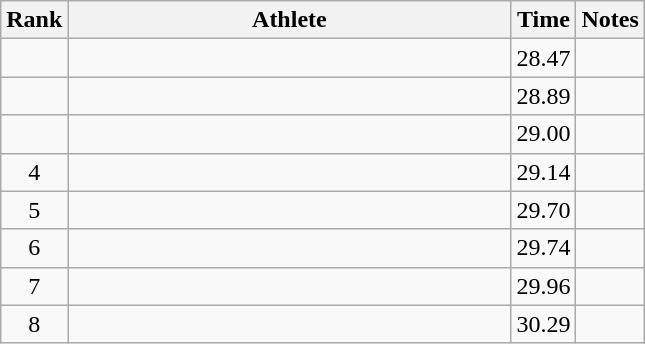<table class="wikitable" style="text-align:center">
<tr>
<th>Rank</th>
<th Style="width:18em">Athlete</th>
<th>Time</th>
<th>Notes</th>
</tr>
<tr>
<td></td>
<td style="text-align:left"></td>
<td>28.47</td>
<td></td>
</tr>
<tr>
<td></td>
<td style="text-align:left"></td>
<td>28.89</td>
<td></td>
</tr>
<tr>
<td></td>
<td style="text-align:left"></td>
<td>29.00</td>
<td></td>
</tr>
<tr>
<td>4</td>
<td style="text-align:left"></td>
<td>29.14</td>
<td></td>
</tr>
<tr>
<td>5</td>
<td style="text-align:left"></td>
<td>29.70</td>
<td></td>
</tr>
<tr>
<td>6</td>
<td style="text-align:left"></td>
<td>29.74</td>
<td></td>
</tr>
<tr>
<td>7</td>
<td style="text-align:left"></td>
<td>29.96</td>
<td></td>
</tr>
<tr>
<td>8</td>
<td style="text-align:left"></td>
<td>30.29</td>
<td></td>
</tr>
</table>
